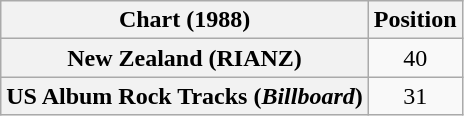<table class="wikitable sortable plainrowheaders" style="text-align:center">
<tr>
<th>Chart (1988)</th>
<th>Position</th>
</tr>
<tr>
<th scope="row">New Zealand (RIANZ)</th>
<td>40</td>
</tr>
<tr>
<th scope="row">US Album Rock Tracks (<em>Billboard</em>)</th>
<td>31</td>
</tr>
</table>
